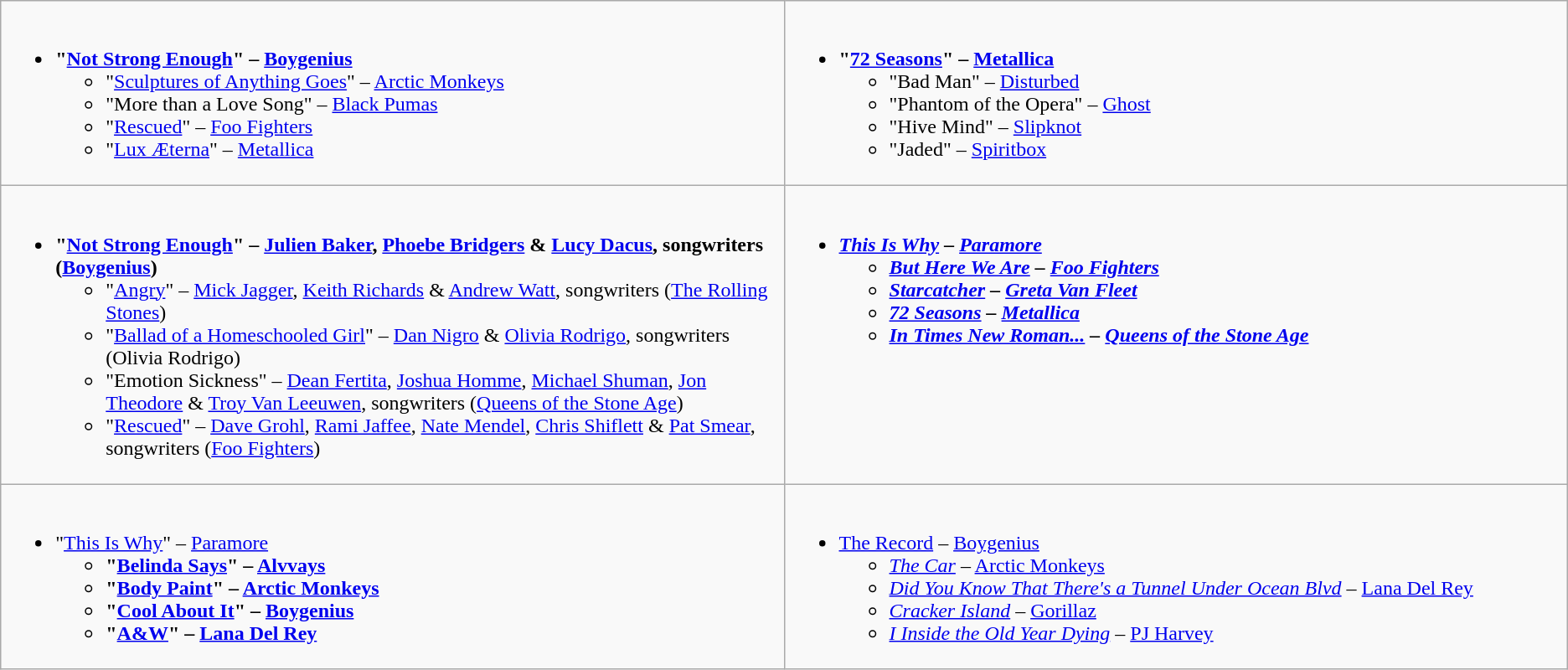<table class="wikitable">
<tr>
<td style="vertical-align:top;" width="50%"><br><ul><li><strong>"<a href='#'>Not Strong Enough</a>" – <a href='#'>Boygenius</a></strong><ul><li>"<a href='#'>Sculptures of Anything Goes</a>" – <a href='#'>Arctic Monkeys</a></li><li>"More than a Love Song" – <a href='#'>Black Pumas</a></li><li>"<a href='#'>Rescued</a>" – <a href='#'>Foo Fighters</a></li><li>"<a href='#'>Lux Æterna</a>" – <a href='#'>Metallica</a></li></ul></li></ul></td>
<td style="vertical-align:top;" width="50%"><br><ul><li><strong>"<a href='#'>72 Seasons</a>" – <a href='#'>Metallica</a></strong><ul><li>"Bad Man" – <a href='#'>Disturbed</a></li><li>"Phantom of the Opera" – <a href='#'>Ghost</a></li><li>"Hive Mind" – <a href='#'>Slipknot</a></li><li>"Jaded" – <a href='#'>Spiritbox</a></li></ul></li></ul></td>
</tr>
<tr>
<td style="vertical-align:top;" width="50%"><br><ul><li><strong>"<a href='#'>Not Strong Enough</a>" – <a href='#'>Julien Baker</a>, <a href='#'>Phoebe Bridgers</a> & <a href='#'>Lucy Dacus</a>, songwriters (<a href='#'>Boygenius</a>)</strong><ul><li>"<a href='#'>Angry</a>" – <a href='#'>Mick Jagger</a>, <a href='#'>Keith Richards</a> & <a href='#'>Andrew Watt</a>, songwriters (<a href='#'>The Rolling Stones</a>)</li><li>"<a href='#'>Ballad of a Homeschooled Girl</a>" – <a href='#'>Dan Nigro</a> & <a href='#'>Olivia Rodrigo</a>, songwriters (Olivia Rodrigo)</li><li>"Emotion Sickness" – <a href='#'>Dean Fertita</a>, <a href='#'>Joshua Homme</a>, <a href='#'>Michael Shuman</a>, <a href='#'>Jon Theodore</a> & <a href='#'>Troy Van Leeuwen</a>, songwriters (<a href='#'>Queens of the Stone Age</a>)</li><li>"<a href='#'>Rescued</a>" – <a href='#'>Dave Grohl</a>, <a href='#'>Rami Jaffee</a>, <a href='#'>Nate Mendel</a>, <a href='#'>Chris Shiflett</a> & <a href='#'>Pat Smear</a>, songwriters (<a href='#'>Foo Fighters</a>)</li></ul></li></ul></td>
<td style="vertical-align:top;" width="50%"><br><ul><li><strong><em><a href='#'>This Is Why</a><em> – <a href='#'>Paramore</a><strong><ul><li></em><a href='#'>But Here We Are</a><em> – <a href='#'>Foo Fighters</a></li><li></em><a href='#'>Starcatcher</a><em> – <a href='#'>Greta Van Fleet</a></li><li></em><a href='#'>72 Seasons</a><em> – <a href='#'>Metallica</a></li><li></em><a href='#'>In Times New Roman...</a><em> – <a href='#'>Queens of the Stone Age</a></li></ul></li></ul></td>
</tr>
<tr>
<td style="vertical-align:top;" width="50%"><br><ul><li></strong>"<a href='#'>This Is Why</a>" – <a href='#'>Paramore</a><strong><ul><li>"<a href='#'>Belinda Says</a>" – <a href='#'>Alvvays</a></li><li>"<a href='#'>Body Paint</a>" – <a href='#'>Arctic Monkeys</a></li><li>"<a href='#'>Cool About It</a>" – <a href='#'>Boygenius</a></li><li>"<a href='#'>A&W</a>" – <a href='#'>Lana Del Rey</a></li></ul></li></ul></td>
<td style="vertical-align:top;" width="50%"><br><ul><li></em></strong><a href='#'>The Record</a></em> – <a href='#'>Boygenius</a></strong><ul><li><em><a href='#'>The Car</a></em> – <a href='#'>Arctic Monkeys</a></li><li><em><a href='#'>Did You Know That There's a Tunnel Under Ocean Blvd</a></em> – <a href='#'>Lana Del Rey</a></li><li><em><a href='#'>Cracker Island</a></em> – <a href='#'>Gorillaz</a></li><li><em><a href='#'>I Inside the Old Year Dying</a></em> – <a href='#'>PJ Harvey</a></li></ul></li></ul></td>
</tr>
</table>
